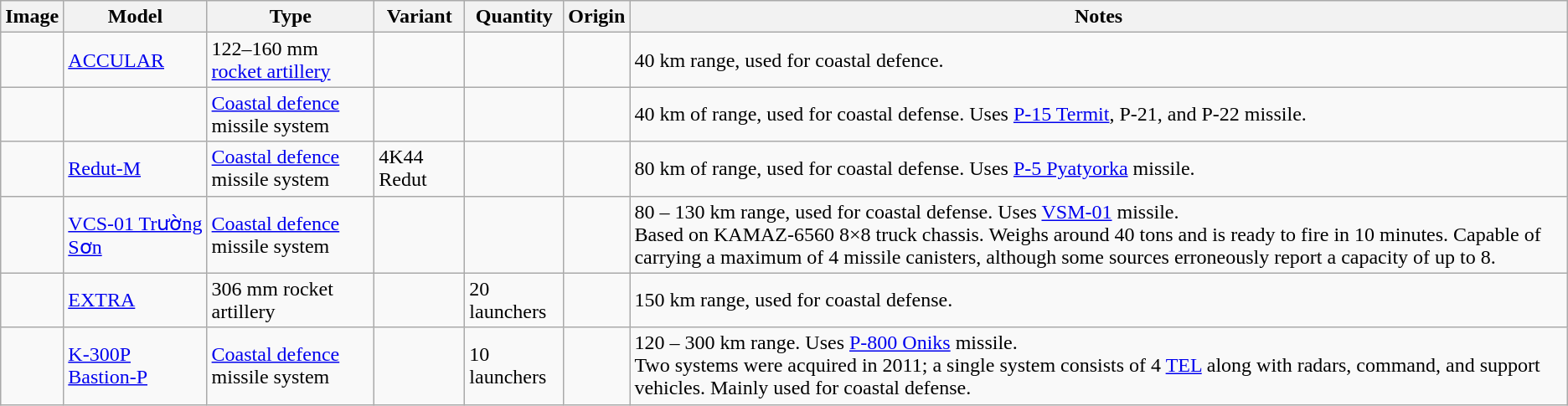<table class="wikitable">
<tr>
<th>Image</th>
<th>Model</th>
<th>Type</th>
<th>Variant</th>
<th>Quantity</th>
<th>Origin</th>
<th>Notes</th>
</tr>
<tr>
<td></td>
<td><a href='#'>ACCULAR</a></td>
<td>122–160 mm <a href='#'>rocket artillery</a></td>
<td></td>
<td></td>
<td></td>
<td>40 km range, used for coastal defence.</td>
</tr>
<tr>
<td></td>
<td></td>
<td><a href='#'>Coastal defence</a> missile system</td>
<td></td>
<td></td>
<td></td>
<td>40 km of range, used for coastal defense. Uses <a href='#'>P-15 Termit</a>, P-21, and P-22 missile.</td>
</tr>
<tr>
<td></td>
<td><a href='#'>Redut-M</a></td>
<td><a href='#'>Coastal defence</a> missile system</td>
<td>4K44 Redut</td>
<td></td>
<td></td>
<td>80 km of range, used for coastal defense. Uses <a href='#'>P-5 Pyatyorka</a> missile.</td>
</tr>
<tr>
<td></td>
<td><a href='#'>VCS-01 Trường Sơn</a></td>
<td><a href='#'>Coastal defence</a> missile system</td>
<td></td>
<td></td>
<td></td>
<td>80 – 130 km range, used for coastal defense. Uses <a href='#'>VSM-01</a> missile.<br>Based on KAMAZ-6560 8×8 truck chassis. Weighs around 40 tons and is ready to fire in 10 minutes. Capable of carrying a maximum of 4 missile canisters, although some sources erroneously report a capacity of up to 8.</td>
</tr>
<tr>
<td></td>
<td><a href='#'>EXTRA</a></td>
<td>306 mm rocket artillery</td>
<td></td>
<td>20 launchers</td>
<td></td>
<td>150 km range, used for coastal defense.</td>
</tr>
<tr>
<td></td>
<td><a href='#'>K-300P Bastion-P</a></td>
<td><a href='#'>Coastal defence</a> missile system</td>
<td></td>
<td>10 launchers</td>
<td></td>
<td>120 – 300 km range. Uses <a href='#'>P-800 Oniks</a> missile.<br>Two systems were acquired in 2011; a single system consists of 4 <a href='#'>TEL</a> along with radars, command, and support vehicles. Mainly used for coastal defense.</td>
</tr>
</table>
